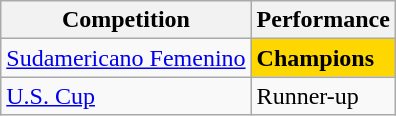<table class="wikitable">
<tr>
<th>Competition</th>
<th>Performance</th>
</tr>
<tr>
<td><a href='#'>Sudamericano Femenino</a></td>
<td bgcolor = "gold"><strong>Champions</strong></td>
</tr>
<tr>
<td><a href='#'>U.S. Cup</a></td>
<td>Runner-up</td>
</tr>
</table>
